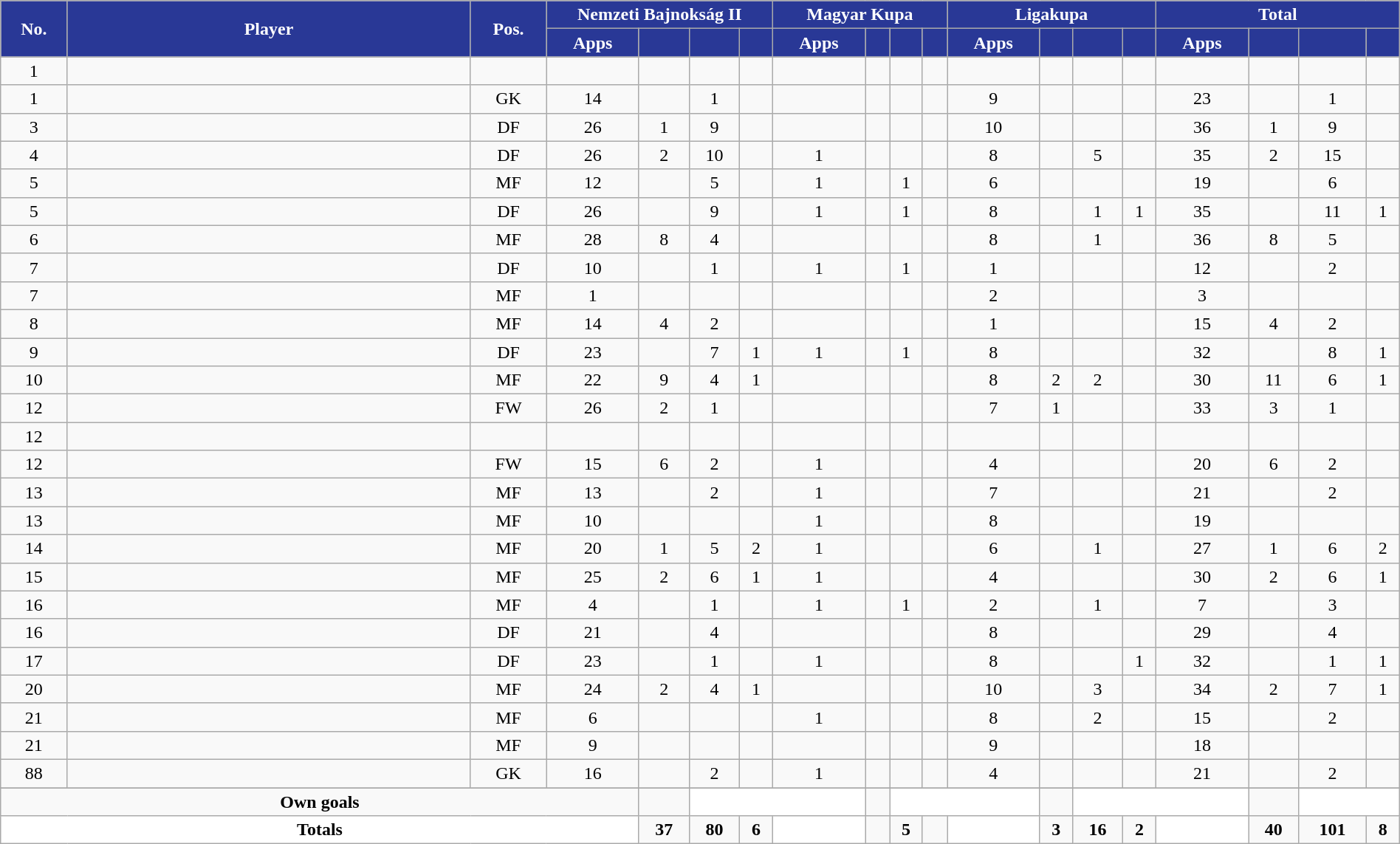<table class="wikitable sortable alternance" style="text-align:center;width:100%">
<tr>
<th rowspan="2" style="background-color:#293896; color:#FFFFFF; width:5px">No.</th>
<th rowspan="2" style="background-color:#293896; color:#FFFFFF; width:180px">Player</th>
<th rowspan="2" style="background-color:#293896; color:#FFFFFF; width:5px">Pos.</th>
<th colspan="4" style="background:#293896; color:#FFFFFF">Nemzeti Bajnokság II</th>
<th colspan="4" style="background:#293896; color:#FFFFFF">Magyar Kupa</th>
<th colspan="4" style="background:#293896; color:#FFFFFF">Ligakupa</th>
<th colspan="4" style="background:#293896; color:#FFFFFF">Total</th>
</tr>
<tr style="text-align:center">
<th width="4" style="background-color:#293896; color:#FFFFFF">Apps</th>
<th width="4" style="background-color:#293896"></th>
<th width="4" style="background-color:#293896"></th>
<th width="4" style="background-color:#293896"></th>
<th width="4" style="background-color:#293896; color:#FFFFFF">Apps</th>
<th width="4" style="background-color:#293896"></th>
<th width="4" style="background-color:#293896"></th>
<th width="4" style="background-color:#293896"></th>
<th width="4" style="background-color:#293896; color:#FFFFFF">Apps</th>
<th width="4" style="background-color:#293896"></th>
<th width="4" style="background-color:#293896"></th>
<th width="4" style="background-color:#293896"></th>
<th width="4" style="background-color:#293896; color:#FFFFFF">Apps</th>
<th width="4" style="background-color:#293896"></th>
<th width="4" style="background-color:#293896"></th>
<th width="4" style="background-color:#293896"></th>
</tr>
<tr>
<td>1</td>
<td> </td>
<td></td>
<td></td>
<td></td>
<td></td>
<td></td>
<td></td>
<td></td>
<td></td>
<td></td>
<td></td>
<td></td>
<td></td>
<td></td>
<td></td>
<td></td>
<td></td>
<td></td>
</tr>
<tr>
<td>1</td>
<td> </td>
<td>GK</td>
<td>14</td>
<td></td>
<td>1</td>
<td></td>
<td></td>
<td></td>
<td></td>
<td></td>
<td>9</td>
<td></td>
<td></td>
<td></td>
<td>23</td>
<td></td>
<td>1</td>
<td></td>
</tr>
<tr>
<td>3</td>
<td> </td>
<td>DF</td>
<td>26</td>
<td>1</td>
<td>9</td>
<td></td>
<td></td>
<td></td>
<td></td>
<td></td>
<td>10</td>
<td></td>
<td></td>
<td></td>
<td>36</td>
<td>1</td>
<td>9</td>
<td></td>
</tr>
<tr>
<td>4</td>
<td> </td>
<td>DF</td>
<td>26</td>
<td>2</td>
<td>10</td>
<td></td>
<td>1</td>
<td></td>
<td></td>
<td></td>
<td>8</td>
<td></td>
<td>5</td>
<td></td>
<td>35</td>
<td>2</td>
<td>15</td>
<td></td>
</tr>
<tr>
<td>5</td>
<td> </td>
<td>MF</td>
<td>12</td>
<td></td>
<td>5</td>
<td></td>
<td>1</td>
<td></td>
<td>1</td>
<td></td>
<td>6</td>
<td></td>
<td></td>
<td></td>
<td>19</td>
<td></td>
<td>6</td>
<td></td>
</tr>
<tr>
<td>5</td>
<td> </td>
<td>DF</td>
<td>26</td>
<td></td>
<td>9</td>
<td></td>
<td>1</td>
<td></td>
<td>1</td>
<td></td>
<td>8</td>
<td></td>
<td>1</td>
<td>1</td>
<td>35</td>
<td></td>
<td>11</td>
<td>1</td>
</tr>
<tr>
<td>6</td>
<td> </td>
<td>MF</td>
<td>28</td>
<td>8</td>
<td>4</td>
<td></td>
<td></td>
<td></td>
<td></td>
<td></td>
<td>8</td>
<td></td>
<td>1</td>
<td></td>
<td>36</td>
<td>8</td>
<td>5</td>
<td></td>
</tr>
<tr>
<td>7</td>
<td> </td>
<td>DF</td>
<td>10</td>
<td></td>
<td>1</td>
<td></td>
<td>1</td>
<td></td>
<td>1</td>
<td></td>
<td>1</td>
<td></td>
<td></td>
<td></td>
<td>12</td>
<td></td>
<td>2</td>
<td></td>
</tr>
<tr>
<td>7</td>
<td> </td>
<td>MF</td>
<td>1</td>
<td></td>
<td></td>
<td></td>
<td></td>
<td></td>
<td></td>
<td></td>
<td>2</td>
<td></td>
<td></td>
<td></td>
<td>3</td>
<td></td>
<td></td>
<td></td>
</tr>
<tr>
<td>8</td>
<td> </td>
<td>MF</td>
<td>14</td>
<td>4</td>
<td>2</td>
<td></td>
<td></td>
<td></td>
<td></td>
<td></td>
<td>1</td>
<td></td>
<td></td>
<td></td>
<td>15</td>
<td>4</td>
<td>2</td>
<td></td>
</tr>
<tr>
<td>9</td>
<td> </td>
<td>DF</td>
<td>23</td>
<td></td>
<td>7</td>
<td>1</td>
<td>1</td>
<td></td>
<td>1</td>
<td></td>
<td>8</td>
<td></td>
<td></td>
<td></td>
<td>32</td>
<td></td>
<td>8</td>
<td>1</td>
</tr>
<tr>
<td>10</td>
<td> </td>
<td>MF</td>
<td>22</td>
<td>9</td>
<td>4</td>
<td>1</td>
<td></td>
<td></td>
<td></td>
<td></td>
<td>8</td>
<td>2</td>
<td>2</td>
<td></td>
<td>30</td>
<td>11</td>
<td>6</td>
<td>1</td>
</tr>
<tr>
<td>12</td>
<td> </td>
<td>FW</td>
<td>26</td>
<td>2</td>
<td>1</td>
<td></td>
<td></td>
<td></td>
<td></td>
<td></td>
<td>7</td>
<td>1</td>
<td></td>
<td></td>
<td>33</td>
<td>3</td>
<td>1</td>
<td></td>
</tr>
<tr>
<td>12</td>
<td> </td>
<td></td>
<td></td>
<td></td>
<td></td>
<td></td>
<td></td>
<td></td>
<td></td>
<td></td>
<td></td>
<td></td>
<td></td>
<td></td>
<td></td>
<td></td>
<td></td>
<td></td>
</tr>
<tr>
<td>12</td>
<td> </td>
<td>FW</td>
<td>15</td>
<td>6</td>
<td>2</td>
<td></td>
<td>1</td>
<td></td>
<td></td>
<td></td>
<td>4</td>
<td></td>
<td></td>
<td></td>
<td>20</td>
<td>6</td>
<td>2</td>
<td></td>
</tr>
<tr>
<td>13</td>
<td> </td>
<td>MF</td>
<td>13</td>
<td></td>
<td>2</td>
<td></td>
<td>1</td>
<td></td>
<td></td>
<td></td>
<td>7</td>
<td></td>
<td></td>
<td></td>
<td>21</td>
<td></td>
<td>2</td>
<td></td>
</tr>
<tr>
<td>13</td>
<td> </td>
<td>MF</td>
<td>10</td>
<td></td>
<td></td>
<td></td>
<td>1</td>
<td></td>
<td></td>
<td></td>
<td>8</td>
<td></td>
<td></td>
<td></td>
<td>19</td>
<td></td>
<td></td>
<td></td>
</tr>
<tr>
<td>14</td>
<td> </td>
<td>MF</td>
<td>20</td>
<td>1</td>
<td>5</td>
<td>2</td>
<td>1</td>
<td></td>
<td></td>
<td></td>
<td>6</td>
<td></td>
<td>1</td>
<td></td>
<td>27</td>
<td>1</td>
<td>6</td>
<td>2</td>
</tr>
<tr>
<td>15</td>
<td> </td>
<td>MF</td>
<td>25</td>
<td>2</td>
<td>6</td>
<td>1</td>
<td>1</td>
<td></td>
<td></td>
<td></td>
<td>4</td>
<td></td>
<td></td>
<td></td>
<td>30</td>
<td>2</td>
<td>6</td>
<td>1</td>
</tr>
<tr>
<td>16</td>
<td> </td>
<td>MF</td>
<td>4</td>
<td></td>
<td>1</td>
<td></td>
<td>1</td>
<td></td>
<td>1</td>
<td></td>
<td>2</td>
<td></td>
<td>1</td>
<td></td>
<td>7</td>
<td></td>
<td>3</td>
<td></td>
</tr>
<tr>
<td>16</td>
<td> </td>
<td>DF</td>
<td>21</td>
<td></td>
<td>4</td>
<td></td>
<td></td>
<td></td>
<td></td>
<td></td>
<td>8</td>
<td></td>
<td></td>
<td></td>
<td>29</td>
<td></td>
<td>4</td>
<td></td>
</tr>
<tr>
<td>17</td>
<td> </td>
<td>DF</td>
<td>23</td>
<td></td>
<td>1</td>
<td></td>
<td>1</td>
<td></td>
<td></td>
<td></td>
<td>8</td>
<td></td>
<td></td>
<td>1</td>
<td>32</td>
<td></td>
<td>1</td>
<td>1</td>
</tr>
<tr>
<td>20</td>
<td> </td>
<td>MF</td>
<td>24</td>
<td>2</td>
<td>4</td>
<td>1</td>
<td></td>
<td></td>
<td></td>
<td></td>
<td>10</td>
<td></td>
<td>3</td>
<td></td>
<td>34</td>
<td>2</td>
<td>7</td>
<td>1</td>
</tr>
<tr>
<td>21</td>
<td> </td>
<td>MF</td>
<td>6</td>
<td></td>
<td></td>
<td></td>
<td>1</td>
<td></td>
<td></td>
<td></td>
<td>8</td>
<td></td>
<td>2</td>
<td></td>
<td>15</td>
<td></td>
<td>2</td>
<td></td>
</tr>
<tr>
<td>21</td>
<td> </td>
<td>MF</td>
<td>9</td>
<td></td>
<td></td>
<td></td>
<td></td>
<td></td>
<td></td>
<td></td>
<td>9</td>
<td></td>
<td></td>
<td></td>
<td>18</td>
<td></td>
<td></td>
<td></td>
</tr>
<tr>
<td>88</td>
<td> </td>
<td>GK</td>
<td>16</td>
<td></td>
<td>2</td>
<td></td>
<td>1</td>
<td></td>
<td></td>
<td></td>
<td>4</td>
<td></td>
<td></td>
<td></td>
<td>21</td>
<td></td>
<td>2</td>
<td></td>
</tr>
<tr>
</tr>
<tr class="sortbottom">
<td colspan="4"><strong>Own goals</strong></td>
<td></td>
<td colspan="3" style="background:white;text-align:center"></td>
<td></td>
<td colspan="3" style="background:white;text-align:center"></td>
<td></td>
<td colspan="3" style="background:white;text-align:center"></td>
<td></td>
<td colspan="2" style="background:white;text-align:center"></td>
</tr>
<tr class="sortbottom">
<td colspan="4" style="background:white;text-align:center"><strong>Totals</strong></td>
<td><strong>37</strong></td>
<td><strong>80</strong></td>
<td><strong>6</strong></td>
<td rowspan="3" style="background:white;text-align:center"></td>
<td></td>
<td><strong>5</strong></td>
<td></td>
<td rowspan="3" style="background:white;text-align:center"></td>
<td><strong>3</strong></td>
<td><strong>16</strong></td>
<td><strong>2</strong></td>
<td rowspan="3" style="background:white;text-align:center"></td>
<td><strong>40</strong></td>
<td><strong>101</strong></td>
<td><strong>8</strong></td>
</tr>
</table>
